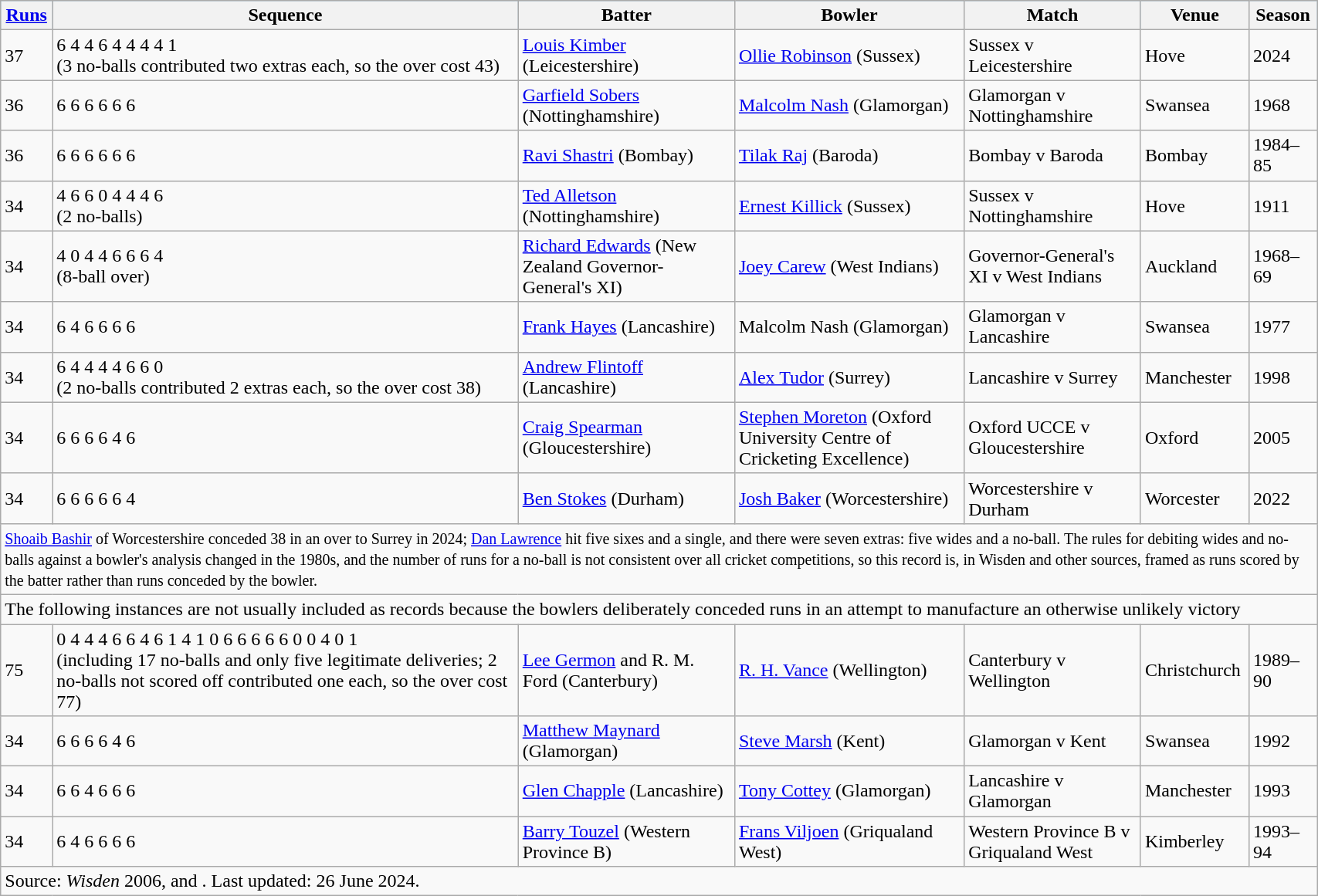<table class="wikitable" style="width:90%;">
<tr style="background:#87cefa;">
<th><a href='#'>Runs</a></th>
<th>Sequence</th>
<th>Batter</th>
<th>Bowler</th>
<th>Match</th>
<th>Venue</th>
<th>Season</th>
</tr>
<tr>
<td>37</td>
<td>6 4 4 6 4 4 4 4 1<br>(3 no-balls contributed two extras each, so the over cost 43)</td>
<td><a href='#'>Louis Kimber</a> (Leicestershire)</td>
<td><a href='#'>Ollie Robinson</a> (Sussex)</td>
<td>Sussex v Leicestershire</td>
<td>Hove</td>
<td>2024</td>
</tr>
<tr>
<td>36</td>
<td>6 6 6 6 6 6</td>
<td><a href='#'>Garfield Sobers</a> (Nottinghamshire)</td>
<td><a href='#'>Malcolm Nash</a> (Glamorgan)</td>
<td>Glamorgan v Nottinghamshire</td>
<td>Swansea</td>
<td>1968</td>
</tr>
<tr>
<td>36</td>
<td>6 6 6 6 6 6</td>
<td><a href='#'>Ravi Shastri</a> (Bombay)</td>
<td><a href='#'>Tilak Raj</a> (Baroda)</td>
<td>Bombay v Baroda</td>
<td>Bombay</td>
<td>1984–85</td>
</tr>
<tr>
<td>34</td>
<td>4 6 6 0 4 4 4 6<br>(2 no-balls)</td>
<td><a href='#'>Ted Alletson</a> (Nottinghamshire)</td>
<td><a href='#'>Ernest Killick</a> (Sussex)</td>
<td>Sussex v Nottinghamshire</td>
<td>Hove</td>
<td>1911</td>
</tr>
<tr>
<td>34</td>
<td>4 0 4 4 6 6 6 4 <br>(8-ball over)</td>
<td><a href='#'>Richard Edwards</a> (New Zealand Governor-General's XI)</td>
<td><a href='#'>Joey Carew</a> (West Indians)</td>
<td>Governor-General's XI v West Indians</td>
<td>Auckland</td>
<td>1968–69</td>
</tr>
<tr>
<td>34</td>
<td>6 4 6 6 6 6</td>
<td><a href='#'>Frank Hayes</a> (Lancashire)</td>
<td>Malcolm Nash (Glamorgan)</td>
<td>Glamorgan v Lancashire</td>
<td>Swansea</td>
<td>1977</td>
</tr>
<tr>
<td>34</td>
<td>6 4 4 4 4 6 6 0<br>(2 no-balls contributed 2 extras each, so the over cost 38)</td>
<td><a href='#'>Andrew Flintoff</a> (Lancashire)</td>
<td><a href='#'>Alex Tudor</a> (Surrey)</td>
<td>Lancashire v Surrey</td>
<td>Manchester</td>
<td>1998</td>
</tr>
<tr>
<td>34</td>
<td>6 6 6 6 4 6</td>
<td><a href='#'>Craig Spearman</a> (Gloucestershire)</td>
<td><a href='#'>Stephen Moreton</a> (Oxford University Centre of Cricketing Excellence)</td>
<td>Oxford UCCE v Gloucestershire</td>
<td>Oxford</td>
<td>2005</td>
</tr>
<tr>
<td>34</td>
<td>6 6 6 6 6 4</td>
<td><a href='#'>Ben Stokes</a> (Durham)</td>
<td><a href='#'>Josh Baker</a> (Worcestershire)</td>
<td>Worcestershire v Durham </td>
<td>Worcester</td>
<td>2022</td>
</tr>
<tr>
<td colspan=7><small><a href='#'>Shoaib Bashir</a> of Worcestershire conceded 38 in an over to Surrey in 2024; <a href='#'>Dan Lawrence</a> hit five sixes and a single, and there were seven extras: five wides and a no-ball. The rules for debiting wides and no-balls against a bowler's analysis changed in the 1980s, and the number of runs for a no-ball is not consistent over all cricket competitions, so this record is, in Wisden and other sources, framed as runs scored by the batter rather than runs conceded by the bowler.</small></td>
</tr>
<tr>
<td colspan=7>The following instances are not usually included as records because the bowlers deliberately conceded runs in an attempt to manufacture an otherwise unlikely victory</td>
</tr>
<tr>
<td>75</td>
<td>0 4 4 4 6 6 4 6 1 4 1 0 6 6 6 6 6 0 0 4 0 1<br>(including 17 no-balls and only five legitimate deliveries; 2 no-balls not scored off contributed one each, so the over cost 77)</td>
<td><a href='#'>Lee Germon</a> and R. M. Ford (Canterbury)</td>
<td><a href='#'>R. H. Vance</a> (Wellington)</td>
<td>Canterbury v Wellington</td>
<td>Christchurch</td>
<td>1989–90</td>
</tr>
<tr>
<td>34</td>
<td>6 6 6 6 4 6</td>
<td><a href='#'>Matthew Maynard</a> (Glamorgan)</td>
<td><a href='#'>Steve Marsh</a> (Kent)</td>
<td>Glamorgan v Kent</td>
<td>Swansea</td>
<td>1992</td>
</tr>
<tr>
<td>34</td>
<td>6 6 4 6 6 6</td>
<td><a href='#'>Glen Chapple</a> (Lancashire)</td>
<td><a href='#'>Tony Cottey</a> (Glamorgan)</td>
<td>Lancashire v Glamorgan</td>
<td>Manchester</td>
<td>1993</td>
</tr>
<tr>
<td>34</td>
<td>6 4 6 6 6 6</td>
<td><a href='#'>Barry Touzel</a> (Western Province B)</td>
<td><a href='#'>Frans Viljoen</a> (Griqualand West)</td>
<td>Western Province B v Griqualand West</td>
<td>Kimberley</td>
<td>1993–94</td>
</tr>
<tr>
<td colspan=7>Source: <em>Wisden</em> 2006, and . Last updated: 26 June 2024.</td>
</tr>
</table>
